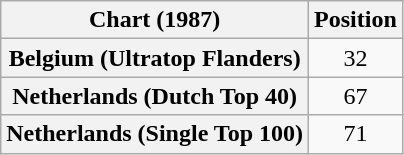<table class="wikitable sortable plainrowheaders" style="text-align:center">
<tr>
<th scope="col">Chart (1987)</th>
<th scope="col">Position</th>
</tr>
<tr>
<th scope="row">Belgium (Ultratop Flanders)</th>
<td>32</td>
</tr>
<tr>
<th scope="row">Netherlands (Dutch Top 40)</th>
<td>67</td>
</tr>
<tr>
<th scope="row">Netherlands (Single Top 100)</th>
<td>71</td>
</tr>
</table>
